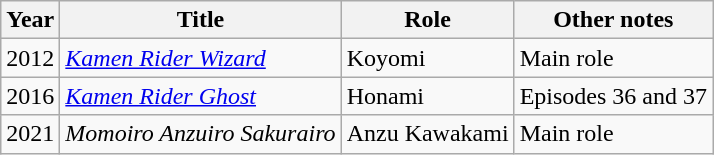<table class="wikitable">
<tr>
<th>Year</th>
<th>Title</th>
<th>Role</th>
<th>Other notes</th>
</tr>
<tr>
<td>2012</td>
<td><em><a href='#'>Kamen Rider Wizard</a></em></td>
<td>Koyomi</td>
<td>Main role</td>
</tr>
<tr>
<td>2016</td>
<td><em><a href='#'>Kamen Rider Ghost</a></em></td>
<td>Honami</td>
<td>Episodes 36 and 37</td>
</tr>
<tr>
<td>2021</td>
<td><em>Momoiro Anzuiro Sakurairo</em></td>
<td>Anzu Kawakami</td>
<td>Main role</td>
</tr>
</table>
